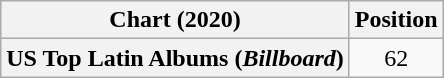<table class="wikitable plainrowheaders" style="text-align:center">
<tr>
<th scope="col">Chart (2020)</th>
<th scope="col">Position</th>
</tr>
<tr>
<th scope="row">US Top Latin Albums (<em>Billboard</em>)</th>
<td>62</td>
</tr>
</table>
